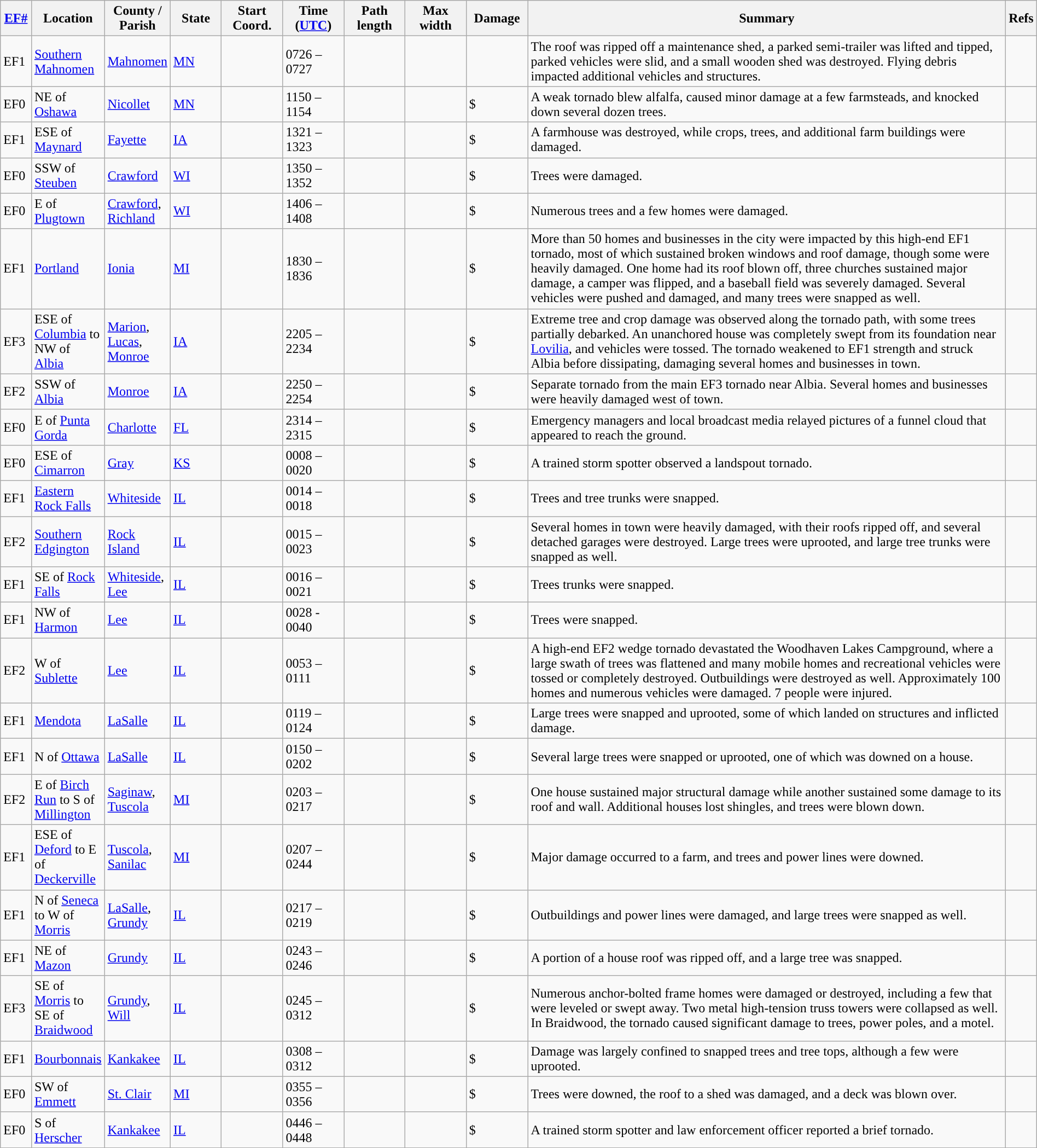<table class="wikitable sortable" style="width:100%;">
<tr>
<th scope="col" width="3%" align="center"><a href='#'>EF#</a></th>
<th scope="col" width="7%" align="center" class="unsortable">Location</th>
<th scope="col" width="6%" align="center" class="unsortable">County / Parish</th>
<th scope="col" width="5%" align="center">State</th>
<th scope="col" width="6%" align="center">Start Coord.</th>
<th scope="col" width="6%" align="center">Time (<a href='#'>UTC</a>)</th>
<th scope="col" width="6%" align="center">Path length</th>
<th scope="col" width="6%" align="center">Max width</th>
<th scope="col" width="6%" align="center">Damage</th>
<th scope="col" width="48%" class="unsortable" align="center">Summary</th>
<th scope="col" width="48%" class="unsortable" align="center">Refs</th>
</tr>
<tr>
<td>EF1</td>
<td><a href='#'>Southern Mahnomen</a></td>
<td><a href='#'>Mahnomen</a></td>
<td><a href='#'>MN</a></td>
<td></td>
<td>0726 – 0727</td>
<td></td>
<td></td>
<td></td>
<td>The roof was ripped off a maintenance shed, a parked semi-trailer was lifted and tipped, parked vehicles were slid, and a small wooden shed was destroyed. Flying debris impacted additional vehicles and structures.</td>
<td></td>
</tr>
<tr>
<td>EF0</td>
<td>NE of <a href='#'>Oshawa</a></td>
<td><a href='#'>Nicollet</a></td>
<td><a href='#'>MN</a></td>
<td></td>
<td>1150 – 1154</td>
<td></td>
<td></td>
<td>$</td>
<td>A weak tornado blew alfalfa, caused minor damage at a few farmsteads, and knocked down several dozen trees.</td>
<td></td>
</tr>
<tr>
<td>EF1</td>
<td>ESE of <a href='#'>Maynard</a></td>
<td><a href='#'>Fayette</a></td>
<td><a href='#'>IA</a></td>
<td></td>
<td>1321 – 1323</td>
<td></td>
<td></td>
<td>$</td>
<td>A farmhouse was destroyed, while crops, trees, and additional farm buildings were damaged.</td>
<td></td>
</tr>
<tr>
<td>EF0</td>
<td>SSW of <a href='#'>Steuben</a></td>
<td><a href='#'>Crawford</a></td>
<td><a href='#'>WI</a></td>
<td></td>
<td>1350 – 1352</td>
<td></td>
<td></td>
<td>$</td>
<td>Trees were damaged.</td>
<td></td>
</tr>
<tr>
<td>EF0</td>
<td>E of <a href='#'>Plugtown</a></td>
<td><a href='#'>Crawford</a>, <a href='#'>Richland</a></td>
<td><a href='#'>WI</a></td>
<td></td>
<td>1406 – 1408</td>
<td></td>
<td></td>
<td>$</td>
<td>Numerous trees and a few homes were damaged.</td>
<td></td>
</tr>
<tr>
<td>EF1</td>
<td><a href='#'>Portland</a></td>
<td><a href='#'>Ionia</a></td>
<td><a href='#'>MI</a></td>
<td></td>
<td>1830 – 1836</td>
<td></td>
<td></td>
<td>$</td>
<td>More than 50 homes and businesses in the city were impacted by this high-end EF1 tornado, most of which sustained broken windows and roof damage, though some were heavily damaged. One home had its roof blown off, three churches sustained major damage, a camper was flipped, and a baseball field was severely damaged. Several vehicles were pushed and damaged, and many trees were snapped as well.</td>
<td></td>
</tr>
<tr>
<td>EF3</td>
<td>ESE of <a href='#'>Columbia</a> to NW of <a href='#'>Albia</a></td>
<td><a href='#'>Marion</a>, <a href='#'>Lucas</a>, <a href='#'>Monroe</a></td>
<td><a href='#'>IA</a></td>
<td></td>
<td>2205 – 2234</td>
<td></td>
<td></td>
<td>$</td>
<td>Extreme tree and crop damage was observed along the tornado path, with some trees partially debarked. An unanchored house was completely swept from its foundation near <a href='#'>Lovilia</a>, and vehicles were tossed. The tornado weakened to EF1 strength and struck Albia before dissipating, damaging several homes and businesses in town.</td>
<td><br></td>
</tr>
<tr>
<td>EF2</td>
<td>SSW of <a href='#'>Albia</a></td>
<td><a href='#'>Monroe</a></td>
<td><a href='#'>IA</a></td>
<td></td>
<td>2250 – 2254</td>
<td></td>
<td></td>
<td>$</td>
<td>Separate tornado from the main EF3 tornado near Albia. Several homes and businesses were heavily damaged west of town.</td>
<td></td>
</tr>
<tr>
<td>EF0</td>
<td>E of <a href='#'>Punta Gorda</a></td>
<td><a href='#'>Charlotte</a></td>
<td><a href='#'>FL</a></td>
<td></td>
<td>2314 – 2315</td>
<td></td>
<td></td>
<td>$</td>
<td>Emergency managers and local broadcast media relayed pictures of a funnel cloud that appeared to reach the ground.</td>
<td></td>
</tr>
<tr>
<td>EF0</td>
<td>ESE of <a href='#'>Cimarron</a></td>
<td><a href='#'>Gray</a></td>
<td><a href='#'>KS</a></td>
<td></td>
<td>0008 – 0020</td>
<td></td>
<td></td>
<td>$</td>
<td>A trained storm spotter observed a landspout tornado.</td>
<td></td>
</tr>
<tr>
<td>EF1</td>
<td><a href='#'>Eastern Rock Falls</a></td>
<td><a href='#'>Whiteside</a></td>
<td><a href='#'>IL</a></td>
<td></td>
<td>0014 – 0018</td>
<td></td>
<td></td>
<td>$</td>
<td>Trees and tree trunks were snapped.</td>
<td></td>
</tr>
<tr>
<td>EF2</td>
<td><a href='#'>Southern Edgington</a></td>
<td><a href='#'>Rock Island</a></td>
<td><a href='#'>IL</a></td>
<td></td>
<td>0015 – 0023</td>
<td></td>
<td></td>
<td>$</td>
<td>Several homes in town were heavily damaged, with their roofs ripped off, and several detached garages were destroyed. Large trees were uprooted, and large tree trunks were snapped as well.</td>
<td></td>
</tr>
<tr>
<td>EF1</td>
<td>SE of <a href='#'>Rock Falls</a></td>
<td><a href='#'>Whiteside</a>, <a href='#'>Lee</a></td>
<td><a href='#'>IL</a></td>
<td></td>
<td>0016 – 0021</td>
<td></td>
<td></td>
<td>$</td>
<td>Trees trunks were snapped.</td>
<td></td>
</tr>
<tr>
<td>EF1</td>
<td>NW of <a href='#'>Harmon</a></td>
<td><a href='#'>Lee</a></td>
<td><a href='#'>IL</a></td>
<td></td>
<td>0028 - 0040</td>
<td></td>
<td></td>
<td>$</td>
<td>Trees were snapped.</td>
<td></td>
</tr>
<tr>
<td>EF2</td>
<td>W of <a href='#'>Sublette</a></td>
<td><a href='#'>Lee</a></td>
<td><a href='#'>IL</a></td>
<td></td>
<td>0053 – 0111</td>
<td></td>
<td></td>
<td>$</td>
<td>A high-end EF2 wedge tornado devastated the Woodhaven Lakes Campground, where a large swath of trees was flattened and many mobile homes and recreational vehicles were tossed or completely destroyed. Outbuildings were destroyed as well. Approximately 100 homes and numerous vehicles were damaged. 7 people were injured.</td>
<td></td>
</tr>
<tr>
<td>EF1</td>
<td><a href='#'>Mendota</a></td>
<td><a href='#'>LaSalle</a></td>
<td><a href='#'>IL</a></td>
<td></td>
<td>0119 – 0124</td>
<td></td>
<td></td>
<td>$</td>
<td>Large trees were snapped and uprooted, some of which landed on structures and inflicted damage.</td>
<td></td>
</tr>
<tr>
<td>EF1</td>
<td>N of <a href='#'>Ottawa</a></td>
<td><a href='#'>LaSalle</a></td>
<td><a href='#'>IL</a></td>
<td></td>
<td>0150 – 0202</td>
<td></td>
<td></td>
<td>$</td>
<td>Several large trees were snapped or uprooted, one of which was downed on a house.</td>
<td></td>
</tr>
<tr>
<td>EF2</td>
<td>E of <a href='#'>Birch Run</a> to S of <a href='#'>Millington</a></td>
<td><a href='#'>Saginaw</a>, <a href='#'>Tuscola</a></td>
<td><a href='#'>MI</a></td>
<td></td>
<td>0203 – 0217</td>
<td></td>
<td></td>
<td>$</td>
<td>One house sustained major structural damage while another sustained some damage to its roof and wall. Additional houses lost shingles, and trees were blown down.</td>
<td></td>
</tr>
<tr>
<td>EF1</td>
<td>ESE of <a href='#'>Deford</a> to E of <a href='#'>Deckerville</a></td>
<td><a href='#'>Tuscola</a>, <a href='#'>Sanilac</a></td>
<td><a href='#'>MI</a></td>
<td></td>
<td>0207 – 0244</td>
<td></td>
<td></td>
<td>$</td>
<td>Major damage occurred to a farm, and trees and power lines were downed.</td>
<td></td>
</tr>
<tr>
<td>EF1</td>
<td>N of <a href='#'>Seneca</a> to W of <a href='#'>Morris</a></td>
<td><a href='#'>LaSalle</a>, <a href='#'>Grundy</a></td>
<td><a href='#'>IL</a></td>
<td></td>
<td>0217 – 0219</td>
<td></td>
<td></td>
<td>$</td>
<td>Outbuildings and power lines were damaged, and large trees were snapped as well.</td>
<td></td>
</tr>
<tr>
<td>EF1</td>
<td>NE of <a href='#'>Mazon</a></td>
<td><a href='#'>Grundy</a></td>
<td><a href='#'>IL</a></td>
<td></td>
<td>0243 – 0246</td>
<td></td>
<td></td>
<td>$</td>
<td>A portion of a house roof was ripped off, and a large tree was snapped.</td>
<td></td>
</tr>
<tr>
<td>EF3</td>
<td>SE of <a href='#'>Morris</a> to SE of <a href='#'>Braidwood</a></td>
<td><a href='#'>Grundy</a>, <a href='#'>Will</a></td>
<td><a href='#'>IL</a></td>
<td></td>
<td>0245 – 0312</td>
<td></td>
<td></td>
<td>$</td>
<td>Numerous anchor-bolted frame homes were damaged or destroyed, including a few that were leveled or swept away. Two metal high-tension truss towers were collapsed as well. In Braidwood, the tornado caused significant damage to trees, power poles, and a motel.</td>
<td></td>
</tr>
<tr>
<td>EF1</td>
<td><a href='#'>Bourbonnais</a></td>
<td><a href='#'>Kankakee</a></td>
<td><a href='#'>IL</a></td>
<td></td>
<td>0308 – 0312</td>
<td></td>
<td></td>
<td>$</td>
<td>Damage was largely confined to snapped trees and tree tops, although a few were uprooted.</td>
<td></td>
</tr>
<tr>
<td>EF0</td>
<td>SW of <a href='#'>Emmett</a></td>
<td><a href='#'>St. Clair</a></td>
<td><a href='#'>MI</a></td>
<td></td>
<td>0355 – 0356</td>
<td></td>
<td></td>
<td>$</td>
<td>Trees were downed, the roof to a shed was damaged, and a deck was blown over.</td>
<td></td>
</tr>
<tr>
<td>EF0</td>
<td>S of <a href='#'>Herscher</a></td>
<td><a href='#'>Kankakee</a></td>
<td><a href='#'>IL</a></td>
<td></td>
<td>0446 – 0448</td>
<td></td>
<td></td>
<td>$</td>
<td>A trained storm spotter and law enforcement officer reported a brief tornado.</td>
<td></td>
</tr>
<tr>
</tr>
</table>
